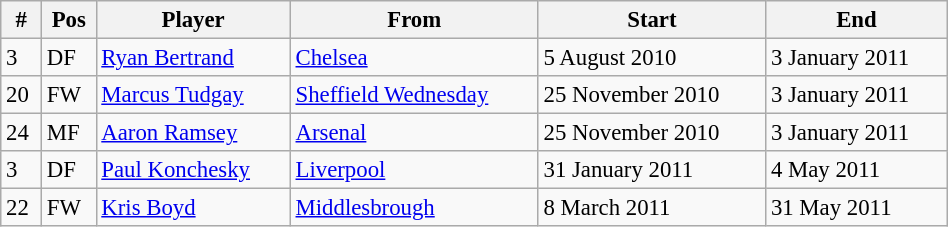<table width=50% class="wikitable" style="text-align:center; font-size:95%; text-align:left">
<tr>
<th>#</th>
<th>Pos</th>
<th>Player</th>
<th>From</th>
<th>Start</th>
<th>End</th>
</tr>
<tr --->
<td>3</td>
<td>DF</td>
<td> <a href='#'>Ryan Bertrand</a></td>
<td> <a href='#'>Chelsea</a></td>
<td>5 August 2010</td>
<td>3 January 2011</td>
</tr>
<tr --->
<td>20</td>
<td>FW</td>
<td> <a href='#'>Marcus Tudgay</a></td>
<td> <a href='#'>Sheffield Wednesday</a></td>
<td>25 November 2010</td>
<td>3 January 2011</td>
</tr>
<tr --->
<td>24</td>
<td>MF</td>
<td> <a href='#'>Aaron Ramsey</a></td>
<td> <a href='#'>Arsenal</a></td>
<td>25 November 2010</td>
<td>3 January 2011</td>
</tr>
<tr --->
<td>3</td>
<td>DF</td>
<td> <a href='#'>Paul Konchesky</a></td>
<td> <a href='#'>Liverpool</a></td>
<td>31 January 2011</td>
<td>4 May 2011</td>
</tr>
<tr --->
<td>22</td>
<td>FW</td>
<td> <a href='#'>Kris Boyd</a></td>
<td> <a href='#'>Middlesbrough</a></td>
<td>8 March 2011</td>
<td>31 May 2011</td>
</tr>
</table>
